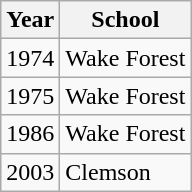<table class="wikitable">
<tr>
<th>Year</th>
<th>School</th>
</tr>
<tr>
<td>1974</td>
<td>Wake Forest</td>
</tr>
<tr>
<td>1975</td>
<td>Wake Forest</td>
</tr>
<tr>
<td>1986</td>
<td>Wake Forest</td>
</tr>
<tr>
<td>2003</td>
<td>Clemson</td>
</tr>
</table>
